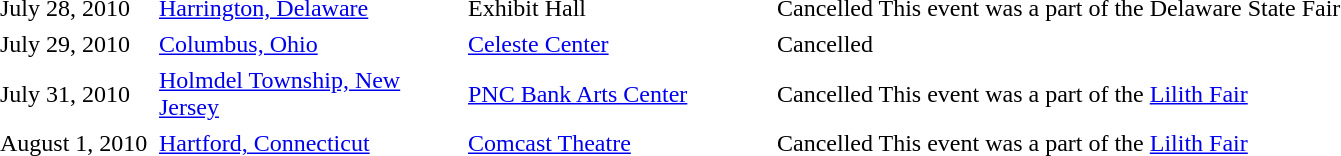<table cellpadding="2" style="border: 0px solid darkgray;">
<tr>
<th width="100"></th>
<th width="200"></th>
<th width="200"></th>
<th width="500"></th>
</tr>
<tr border="0">
<td>July 28, 2010</td>
<td><a href='#'>Harrington, Delaware</a></td>
<td>Exhibit Hall</td>
<td>Cancelled This event was a part of the Delaware State Fair</td>
</tr>
<tr>
<td>July 29, 2010</td>
<td><a href='#'>Columbus, Ohio</a></td>
<td><a href='#'>Celeste Center</a></td>
<td>Cancelled</td>
</tr>
<tr>
<td>July 31, 2010</td>
<td><a href='#'>Holmdel Township, New Jersey</a></td>
<td><a href='#'>PNC Bank Arts Center</a></td>
<td>Cancelled This event was a part of the <a href='#'>Lilith Fair</a></td>
</tr>
<tr>
<td>August 1, 2010</td>
<td><a href='#'>Hartford, Connecticut</a></td>
<td><a href='#'>Comcast Theatre</a></td>
<td>Cancelled This event was a part of the <a href='#'>Lilith Fair</a></td>
</tr>
<tr>
</tr>
</table>
